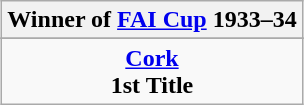<table class="wikitable" style="text-align: center; margin: 0 auto;">
<tr>
<th>Winner of <a href='#'>FAI Cup</a> 1933–34</th>
</tr>
<tr>
</tr>
<tr>
<td><strong><a href='#'>Cork</a></strong><br><strong>1st Title</strong></td>
</tr>
</table>
